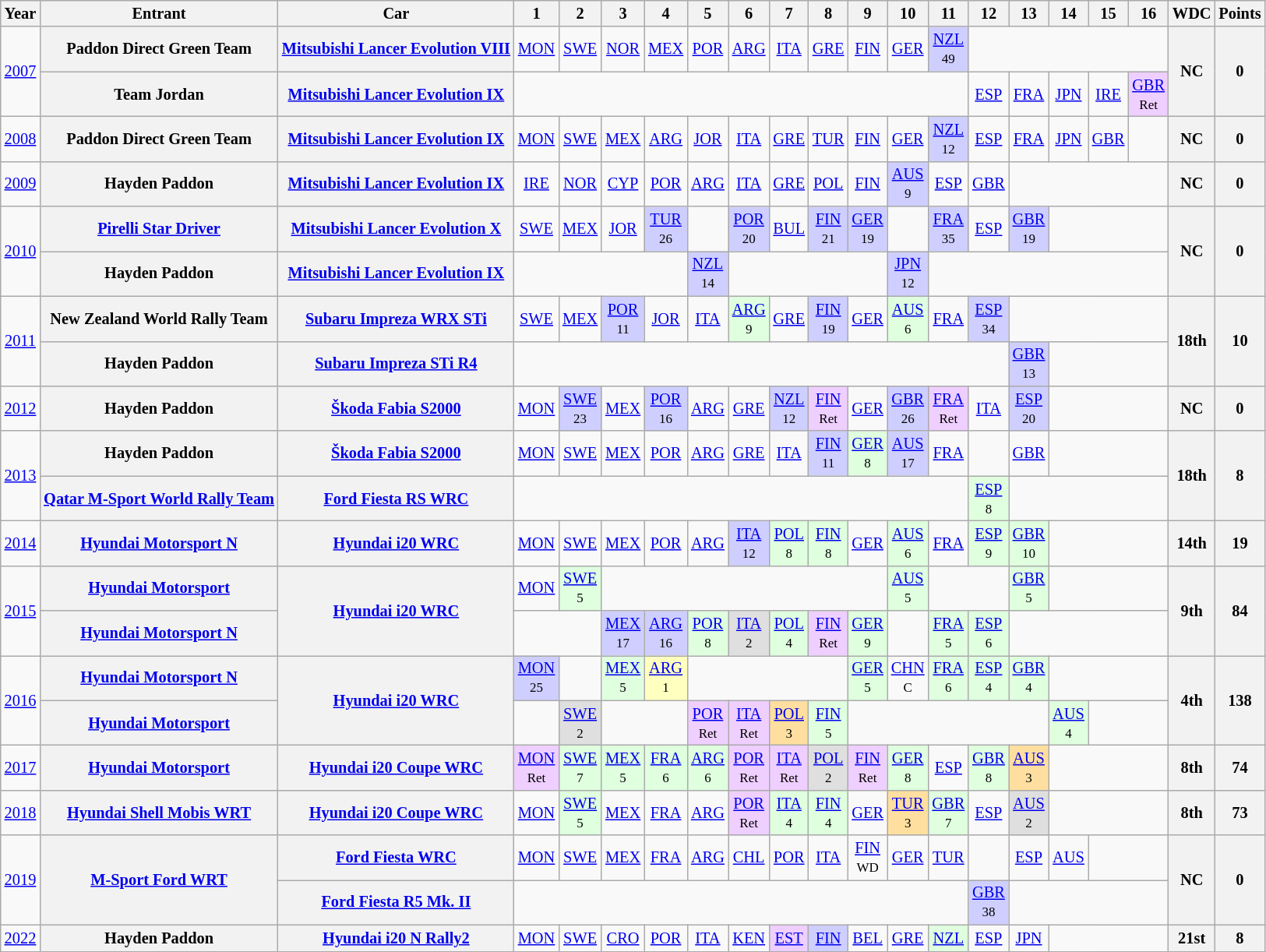<table class="wikitable" border="1" style="text-align:center; font-size:85%;">
<tr>
<th>Year</th>
<th>Entrant</th>
<th>Car</th>
<th>1</th>
<th>2</th>
<th>3</th>
<th>4</th>
<th>5</th>
<th>6</th>
<th>7</th>
<th>8</th>
<th>9</th>
<th>10</th>
<th>11</th>
<th>12</th>
<th>13</th>
<th>14</th>
<th>15</th>
<th>16</th>
<th>WDC</th>
<th>Points</th>
</tr>
<tr>
<td rowspan=2><a href='#'>2007</a></td>
<th nowrap>Paddon Direct Green Team</th>
<th nowrap><a href='#'>Mitsubishi Lancer Evolution VIII</a></th>
<td><a href='#'>MON</a></td>
<td><a href='#'>SWE</a></td>
<td><a href='#'>NOR</a></td>
<td><a href='#'>MEX</a></td>
<td><a href='#'>POR</a></td>
<td><a href='#'>ARG</a></td>
<td><a href='#'>ITA</a></td>
<td><a href='#'>GRE</a></td>
<td><a href='#'>FIN</a></td>
<td><a href='#'>GER</a></td>
<td style="background:#CFCFFF;"><a href='#'>NZL</a><br><small>49</small></td>
<td colspan=5></td>
<th rowspan=2>NC</th>
<th rowspan=2>0</th>
</tr>
<tr>
<th nowrap>Team Jordan</th>
<th nowrap><a href='#'>Mitsubishi Lancer Evolution IX</a></th>
<td colspan=11></td>
<td><a href='#'>ESP</a></td>
<td><a href='#'>FRA</a></td>
<td><a href='#'>JPN</a></td>
<td><a href='#'>IRE</a></td>
<td style="background:#EFCFFF;"><a href='#'>GBR</a><br><small>Ret</small></td>
</tr>
<tr>
<td><a href='#'>2008</a></td>
<th nowrap>Paddon Direct Green Team</th>
<th nowrap><a href='#'>Mitsubishi Lancer Evolution IX</a></th>
<td><a href='#'>MON</a></td>
<td><a href='#'>SWE</a></td>
<td><a href='#'>MEX</a></td>
<td><a href='#'>ARG</a></td>
<td><a href='#'>JOR</a></td>
<td><a href='#'>ITA</a></td>
<td><a href='#'>GRE</a></td>
<td><a href='#'>TUR</a></td>
<td><a href='#'>FIN</a></td>
<td><a href='#'>GER</a></td>
<td style="background:#CFCFFF;"><a href='#'>NZL</a><br><small>12</small></td>
<td><a href='#'>ESP</a></td>
<td><a href='#'>FRA</a></td>
<td><a href='#'>JPN</a></td>
<td><a href='#'>GBR</a></td>
<td></td>
<th>NC</th>
<th>0</th>
</tr>
<tr>
<td><a href='#'>2009</a></td>
<th nowrap>Hayden Paddon</th>
<th nowrap><a href='#'>Mitsubishi Lancer Evolution IX</a></th>
<td><a href='#'>IRE</a></td>
<td><a href='#'>NOR</a></td>
<td><a href='#'>CYP</a></td>
<td><a href='#'>POR</a></td>
<td><a href='#'>ARG</a></td>
<td><a href='#'>ITA</a></td>
<td><a href='#'>GRE</a></td>
<td><a href='#'>POL</a></td>
<td><a href='#'>FIN</a></td>
<td style="background:#CFCFFF;"><a href='#'>AUS</a><br><small>9</small></td>
<td><a href='#'>ESP</a></td>
<td><a href='#'>GBR</a></td>
<td colspan=4></td>
<th>NC</th>
<th>0</th>
</tr>
<tr>
<td rowspan=2><a href='#'>2010</a></td>
<th nowrap><a href='#'>Pirelli Star Driver</a></th>
<th nowrap><a href='#'>Mitsubishi Lancer Evolution X</a></th>
<td><a href='#'>SWE</a></td>
<td><a href='#'>MEX</a></td>
<td><a href='#'>JOR</a></td>
<td style="background:#CFCFFF;"><a href='#'>TUR</a><br><small>26</small></td>
<td></td>
<td style="background:#CFCFFF;"><a href='#'>POR</a><br><small>20</small></td>
<td><a href='#'>BUL</a></td>
<td style="background:#CFCFFF;"><a href='#'>FIN</a><br><small>21</small></td>
<td style="background:#CFCFFF;"><a href='#'>GER</a><br><small>19</small></td>
<td></td>
<td style="background:#CFCFFF;"><a href='#'>FRA</a><br><small>35</small></td>
<td><a href='#'>ESP</a></td>
<td style="background:#CFCFFF;"><a href='#'>GBR</a><br><small>19</small></td>
<td colspan=3></td>
<th rowspan=2>NC</th>
<th rowspan=2>0</th>
</tr>
<tr>
<th nowrap>Hayden Paddon</th>
<th nowrap><a href='#'>Mitsubishi Lancer Evolution IX</a></th>
<td colspan=4></td>
<td style="background:#CFCFFF;"><a href='#'>NZL</a><br><small>14</small></td>
<td colspan=4></td>
<td style="background:#CFCFFF;"><a href='#'>JPN</a><br><small>12</small></td>
<td colspan=6></td>
</tr>
<tr>
<td rowspan=2><a href='#'>2011</a></td>
<th nowrap>New Zealand World Rally Team</th>
<th nowrap><a href='#'>Subaru Impreza WRX STi</a></th>
<td><a href='#'>SWE</a></td>
<td><a href='#'>MEX</a></td>
<td style="background:#CFCFFF;"><a href='#'>POR</a><br><small>11</small></td>
<td><a href='#'>JOR</a></td>
<td><a href='#'>ITA</a></td>
<td style="background:#DFFFDF;"><a href='#'>ARG</a><br><small>9</small></td>
<td><a href='#'>GRE</a></td>
<td style="background:#CFCFFF;"><a href='#'>FIN</a><br><small>19</small></td>
<td><a href='#'>GER</a></td>
<td style="background:#DFFFDF;"><a href='#'>AUS</a><br><small>6</small></td>
<td><a href='#'>FRA</a></td>
<td style="background:#CFCFFF;"><a href='#'>ESP</a><br><small>34</small></td>
<td colspan=4></td>
<th rowspan=2>18th</th>
<th rowspan=2>10</th>
</tr>
<tr>
<th nowrap>Hayden Paddon</th>
<th nowrap><a href='#'>Subaru Impreza STi R4</a></th>
<td colspan=12></td>
<td style="background:#CFCFFF;"><a href='#'>GBR</a><br><small>13</small></td>
<td colspan=3></td>
</tr>
<tr>
<td><a href='#'>2012</a></td>
<th nowrap>Hayden Paddon</th>
<th nowrap><a href='#'>Škoda Fabia S2000</a></th>
<td><a href='#'>MON</a></td>
<td style="background:#CFCFFF;"><a href='#'>SWE</a><br><small>23</small></td>
<td><a href='#'>MEX</a></td>
<td style="background:#CFCFFF;"><a href='#'>POR</a><br><small>16</small></td>
<td><a href='#'>ARG</a></td>
<td><a href='#'>GRE</a></td>
<td style="background:#CFCFFF;"><a href='#'>NZL</a><br><small>12</small></td>
<td style="background:#EFCFFF;"><a href='#'>FIN</a><br><small>Ret</small></td>
<td><a href='#'>GER</a></td>
<td style="background:#CFCFFF;"><a href='#'>GBR</a><br><small>26</small></td>
<td style="background:#EFCFFF;"><a href='#'>FRA</a><br><small>Ret</small></td>
<td><a href='#'>ITA</a></td>
<td style="background:#CFCFFF;"><a href='#'>ESP</a><br><small>20</small></td>
<td colspan=3></td>
<th>NC</th>
<th>0</th>
</tr>
<tr>
<td rowspan=2><a href='#'>2013</a></td>
<th nowrap>Hayden Paddon</th>
<th nowrap><a href='#'>Škoda Fabia S2000</a></th>
<td><a href='#'>MON</a></td>
<td><a href='#'>SWE</a></td>
<td><a href='#'>MEX</a></td>
<td><a href='#'>POR</a></td>
<td><a href='#'>ARG</a></td>
<td><a href='#'>GRE</a></td>
<td><a href='#'>ITA</a></td>
<td style="background:#CFCFFF;"><a href='#'>FIN</a><br><small>11</small></td>
<td style="background:#DFFFDF;"><a href='#'>GER</a><br><small>8</small></td>
<td style="background:#CFCFFF;"><a href='#'>AUS</a><br><small>17</small></td>
<td><a href='#'>FRA</a></td>
<td></td>
<td><a href='#'>GBR</a></td>
<td colspan=3></td>
<th rowspan=2>18th</th>
<th rowspan=2>8</th>
</tr>
<tr>
<th nowrap><a href='#'>Qatar M-Sport World Rally Team</a></th>
<th nowrap><a href='#'>Ford Fiesta RS WRC</a></th>
<td colspan=11></td>
<td style="background:#DFFFDF;"><a href='#'>ESP</a><br><small>8</small></td>
<td colspan=4></td>
</tr>
<tr>
<td><a href='#'>2014</a></td>
<th nowrap><a href='#'>Hyundai Motorsport N</a></th>
<th nowrap><a href='#'>Hyundai i20 WRC</a></th>
<td><a href='#'>MON</a></td>
<td><a href='#'>SWE</a></td>
<td><a href='#'>MEX</a></td>
<td><a href='#'>POR</a></td>
<td><a href='#'>ARG</a></td>
<td style="background:#CFCFFF;"><a href='#'>ITA</a><br><small>12</small></td>
<td style="background:#DFFFDF;"><a href='#'>POL</a><br><small>8</small></td>
<td style="background:#DFFFDF;"><a href='#'>FIN</a><br><small>8</small></td>
<td><a href='#'>GER</a></td>
<td style="background:#DFFFDF;"><a href='#'>AUS</a><br><small>6</small></td>
<td><a href='#'>FRA</a></td>
<td style="background:#DFFFDF;"><a href='#'>ESP</a><br><small>9</small></td>
<td style="background:#DFFFDF;"><a href='#'>GBR</a><br><small>10</small></td>
<td colspan=3></td>
<th>14th</th>
<th>19</th>
</tr>
<tr>
<td rowspan=2><a href='#'>2015</a></td>
<th nowrap><a href='#'>Hyundai Motorsport</a></th>
<th rowspan=2 nowrap><a href='#'>Hyundai i20 WRC</a></th>
<td><a href='#'>MON</a></td>
<td style="background:#DFFFDF;"><a href='#'>SWE</a><br><small>5</small></td>
<td colspan=7></td>
<td style="background:#DFFFDF;"><a href='#'>AUS</a><br><small>5</small></td>
<td colspan=2></td>
<td style="background:#DFFFDF;"><a href='#'>GBR</a> <br><small>5</small></td>
<td colspan=3></td>
<th rowspan=2>9th</th>
<th rowspan=2>84</th>
</tr>
<tr>
<th nowrap><a href='#'>Hyundai Motorsport N</a></th>
<td colspan=2></td>
<td style="background:#CFCFFF;"><a href='#'>MEX</a><br><small>17</small></td>
<td style="background:#CFCFFF;"><a href='#'>ARG</a><br><small>16</small></td>
<td style="background:#DFFFDF;"><a href='#'>POR</a><br><small>8</small></td>
<td style="background:#DFDFDF;"><a href='#'>ITA</a><br><small>2</small></td>
<td style="background:#DFFFDF;"><a href='#'>POL</a><br><small>4</small></td>
<td style="background:#EFCFFF;"><a href='#'>FIN</a><br><small>Ret</small></td>
<td style="background:#DFFFDF;"><a href='#'>GER</a><br><small>9</small></td>
<td></td>
<td style="background:#DFFFDF;"><a href='#'>FRA</a><br><small>5</small></td>
<td style="background:#DFFFDF;"><a href='#'>ESP</a><br><small>6</small></td>
<td colspan=4></td>
</tr>
<tr>
<td rowspan=2><a href='#'>2016</a></td>
<th nowrap><a href='#'>Hyundai Motorsport N</a></th>
<th rowspan=2 nowrap><a href='#'>Hyundai i20 WRC</a></th>
<td style="background:#CFCFFF;"><a href='#'>MON</a><br><small>25</small></td>
<td></td>
<td style="background:#DFFFDF;"><a href='#'>MEX</a><br><small>5</small></td>
<td style="background:#FFFFBF;"><a href='#'>ARG</a><br><small>1</small></td>
<td colspan=4></td>
<td style="background:#DFFFDF;"><a href='#'>GER</a><br><small>5</small></td>
<td><a href='#'>CHN</a><br><small>C</small></td>
<td style="background:#DFFFDF;"><a href='#'>FRA</a><br><small>6</small></td>
<td style="background:#DFFFDF;"><a href='#'>ESP</a><br><small>4</small></td>
<td style="background:#DFFFDF;"><a href='#'>GBR</a><br><small>4</small></td>
<td colspan=3></td>
<th rowspan=2>4th</th>
<th rowspan=2>138</th>
</tr>
<tr>
<th nowrap><a href='#'>Hyundai Motorsport</a></th>
<td></td>
<td style="background:#DFDFDF;"><a href='#'>SWE</a><br><small>2</small></td>
<td colspan=2></td>
<td style="background:#EFCFFF;"><a href='#'>POR</a><br><small>Ret</small></td>
<td style="background:#EFCFFF;"><a href='#'>ITA</a><br><small>Ret</small></td>
<td style="background:#FFDF9F;"><a href='#'>POL</a><br><small>3</small></td>
<td style="background:#DFFFDF;"><a href='#'>FIN</a><br><small>5</small></td>
<td colspan=5></td>
<td style="background:#DFFFDF;"><a href='#'>AUS</a><br><small>4</small></td>
<td colspan=2></td>
</tr>
<tr>
<td><a href='#'>2017</a></td>
<th nowrap><a href='#'>Hyundai Motorsport</a></th>
<th nowrap><a href='#'>Hyundai i20 Coupe WRC</a></th>
<td style="background:#EFCFFF;"><a href='#'>MON</a><br><small>Ret</small></td>
<td style="background:#DFFFDF;"><a href='#'>SWE</a><br><small>7</small></td>
<td style="background:#DFFFDF;"><a href='#'>MEX</a><br><small>5</small></td>
<td style="background:#DFFFDF;"><a href='#'>FRA</a><br><small>6</small></td>
<td style="background:#DFFFDF;"><a href='#'>ARG</a><br><small>6</small></td>
<td style="background:#EFCFFF;"><a href='#'>POR</a><br><small>Ret</small></td>
<td style="background:#EFCFFF;"><a href='#'>ITA</a><br><small>Ret</small></td>
<td style="background:#DFDFDF;"><a href='#'>POL</a><br><small>2</small></td>
<td style="background:#EFCFFF;"><a href='#'>FIN</a><br><small>Ret</small></td>
<td style="background:#DFFFDF;"><a href='#'>GER</a><br><small>8</small></td>
<td><a href='#'>ESP</a></td>
<td style="background:#DFFFDF;"><a href='#'>GBR</a><br><small>8</small></td>
<td style="background:#FFDF9F;"><a href='#'>AUS</a><br><small>3</small></td>
<td colspan=3></td>
<th>8th</th>
<th>74</th>
</tr>
<tr>
<td><a href='#'>2018</a></td>
<th nowrap><a href='#'>Hyundai Shell Mobis WRT</a></th>
<th nowrap><a href='#'>Hyundai i20 Coupe WRC</a></th>
<td><a href='#'>MON</a></td>
<td style="background:#DFFFDF;"><a href='#'>SWE</a><br><small>5</small></td>
<td><a href='#'>MEX</a></td>
<td><a href='#'>FRA</a></td>
<td><a href='#'>ARG</a></td>
<td style="background:#EFCFFF;"><a href='#'>POR</a><br><small>Ret</small></td>
<td style="background:#DFFFDF;"><a href='#'>ITA</a><br><small>4</small></td>
<td style="background:#DFFFDF;"><a href='#'>FIN</a><br><small>4</small></td>
<td><a href='#'>GER</a></td>
<td style="background:#FFDF9F;"><a href='#'>TUR</a><br><small>3</small></td>
<td style="background:#DFFFDF;"><a href='#'>GBR</a><br><small>7</small></td>
<td><a href='#'>ESP</a></td>
<td style="background:#DFDFDF;"><a href='#'>AUS</a><br><small>2</small></td>
<td colspan=3></td>
<th>8th</th>
<th>73</th>
</tr>
<tr>
<td rowspan="2"><a href='#'>2019</a></td>
<th rowspan="2" nowrap><a href='#'>M-Sport Ford WRT</a></th>
<th nowrap><a href='#'>Ford Fiesta WRC</a></th>
<td><a href='#'>MON</a></td>
<td><a href='#'>SWE</a></td>
<td><a href='#'>MEX</a></td>
<td><a href='#'>FRA</a></td>
<td><a href='#'>ARG</a></td>
<td><a href='#'>CHL</a></td>
<td><a href='#'>POR</a></td>
<td><a href='#'>ITA</a></td>
<td><a href='#'>FIN</a><br><small>WD</small></td>
<td><a href='#'>GER</a></td>
<td><a href='#'>TUR</a></td>
<td></td>
<td><a href='#'>ESP</a></td>
<td><a href='#'>AUS</a><br></td>
<td colspan=2></td>
<th rowspan="2">NC</th>
<th rowspan="2">0</th>
</tr>
<tr>
<th nowrap><a href='#'>Ford Fiesta R5 Mk. II</a></th>
<td colspan=11></td>
<td style="background:#CFCFFF;"><a href='#'>GBR</a><br><small>38</small></td>
<td colspan=4></td>
</tr>
<tr>
<td><a href='#'>2022</a></td>
<th nowrap>Hayden Paddon</th>
<th nowrap><a href='#'>Hyundai i20 N Rally2</a></th>
<td><a href='#'>MON</a></td>
<td><a href='#'>SWE</a></td>
<td><a href='#'>CRO</a></td>
<td><a href='#'>POR</a></td>
<td><a href='#'>ITA</a></td>
<td><a href='#'>KEN</a></td>
<td style="background:#EFCFFF;"><a href='#'>EST</a><br></td>
<td style="background:#CFCFFF;"><a href='#'>FIN</a><br></td>
<td><a href='#'>BEL</a></td>
<td><a href='#'>GRE</a></td>
<td style="background:#DFFFDF;"><a href='#'>NZL</a><br></td>
<td><a href='#'>ESP</a></td>
<td><a href='#'>JPN</a></td>
<td colspan=3></td>
<th>21st</th>
<th>8</th>
</tr>
</table>
